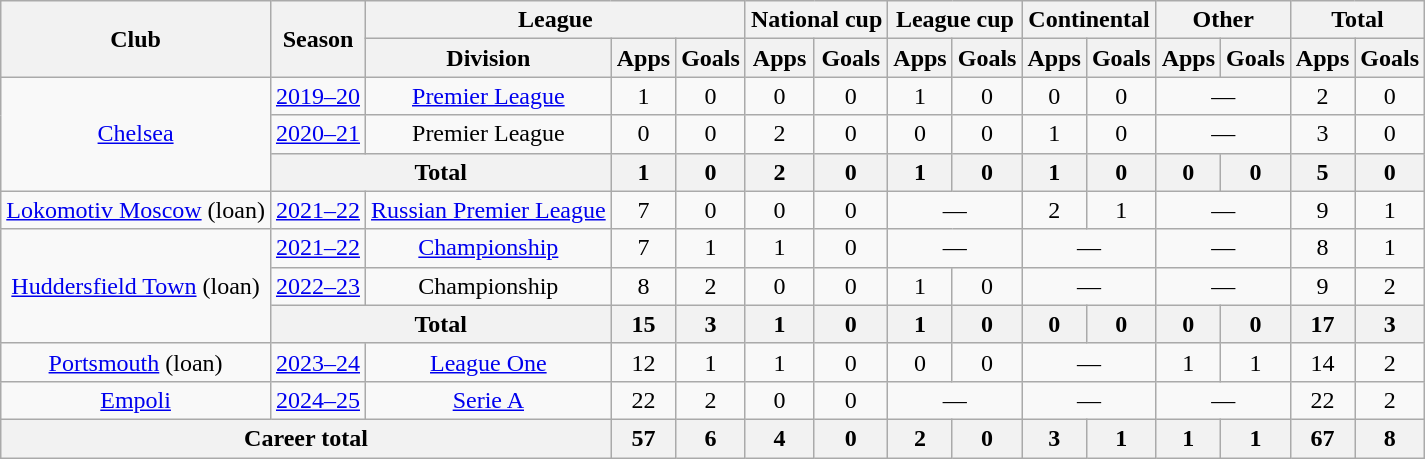<table class=wikitable style="text-align: center">
<tr>
<th rowspan=2>Club</th>
<th rowspan=2>Season</th>
<th colspan=3>League</th>
<th colspan=2>National cup</th>
<th colspan=2>League cup</th>
<th colspan=2>Continental</th>
<th colspan=2>Other</th>
<th colspan=2>Total</th>
</tr>
<tr>
<th>Division</th>
<th>Apps</th>
<th>Goals</th>
<th>Apps</th>
<th>Goals</th>
<th>Apps</th>
<th>Goals</th>
<th>Apps</th>
<th>Goals</th>
<th>Apps</th>
<th>Goals</th>
<th>Apps</th>
<th>Goals</th>
</tr>
<tr>
<td rowspan="3"><a href='#'>Chelsea</a></td>
<td><a href='#'>2019–20</a></td>
<td><a href='#'>Premier League</a></td>
<td>1</td>
<td>0</td>
<td>0</td>
<td>0</td>
<td>1</td>
<td>0</td>
<td>0</td>
<td>0</td>
<td colspan="2">—</td>
<td>2</td>
<td>0</td>
</tr>
<tr>
<td><a href='#'>2020–21</a></td>
<td>Premier League</td>
<td>0</td>
<td>0</td>
<td>2</td>
<td>0</td>
<td>0</td>
<td>0</td>
<td>1</td>
<td>0</td>
<td colspan="2">—</td>
<td>3</td>
<td>0</td>
</tr>
<tr>
<th colspan="2">Total</th>
<th>1</th>
<th>0</th>
<th>2</th>
<th>0</th>
<th>1</th>
<th>0</th>
<th>1</th>
<th>0</th>
<th>0</th>
<th>0</th>
<th>5</th>
<th>0</th>
</tr>
<tr>
<td><a href='#'>Lokomotiv Moscow</a> (loan)</td>
<td><a href='#'>2021–22</a></td>
<td><a href='#'>Russian Premier League</a></td>
<td>7</td>
<td>0</td>
<td>0</td>
<td>0</td>
<td colspan="2">—</td>
<td>2</td>
<td>1</td>
<td colspan="2">—</td>
<td>9</td>
<td>1</td>
</tr>
<tr>
<td rowspan=3><a href='#'>Huddersfield Town</a> (loan)</td>
<td><a href='#'>2021–22</a></td>
<td><a href='#'>Championship</a></td>
<td>7</td>
<td>1</td>
<td>1</td>
<td>0</td>
<td colspan="2">—</td>
<td colspan="2">—</td>
<td colspan="2">—</td>
<td>8</td>
<td>1</td>
</tr>
<tr>
<td><a href='#'>2022–23</a></td>
<td>Championship</td>
<td>8</td>
<td>2</td>
<td>0</td>
<td>0</td>
<td>1</td>
<td>0</td>
<td colspan="2">—</td>
<td colspan="2">—</td>
<td>9</td>
<td>2</td>
</tr>
<tr>
<th colspan="2">Total</th>
<th>15</th>
<th>3</th>
<th>1</th>
<th>0</th>
<th>1</th>
<th>0</th>
<th>0</th>
<th>0</th>
<th>0</th>
<th>0</th>
<th>17</th>
<th>3</th>
</tr>
<tr>
<td><a href='#'>Portsmouth</a> (loan)</td>
<td><a href='#'>2023–24</a></td>
<td><a href='#'>League One</a></td>
<td>12</td>
<td>1</td>
<td>1</td>
<td>0</td>
<td>0</td>
<td>0</td>
<td colspan="2">—</td>
<td>1</td>
<td>1</td>
<td>14</td>
<td>2</td>
</tr>
<tr>
<td><a href='#'>Empoli</a></td>
<td><a href='#'>2024–25</a></td>
<td><a href='#'>Serie A</a></td>
<td>22</td>
<td>2</td>
<td>0</td>
<td>0</td>
<td colspan="2">—</td>
<td colspan="2">—</td>
<td colspan="2">—</td>
<td>22</td>
<td>2</td>
</tr>
<tr>
<th colspan="3">Career total</th>
<th>57</th>
<th>6</th>
<th>4</th>
<th>0</th>
<th>2</th>
<th>0</th>
<th>3</th>
<th>1</th>
<th>1</th>
<th>1</th>
<th>67</th>
<th>8</th>
</tr>
</table>
